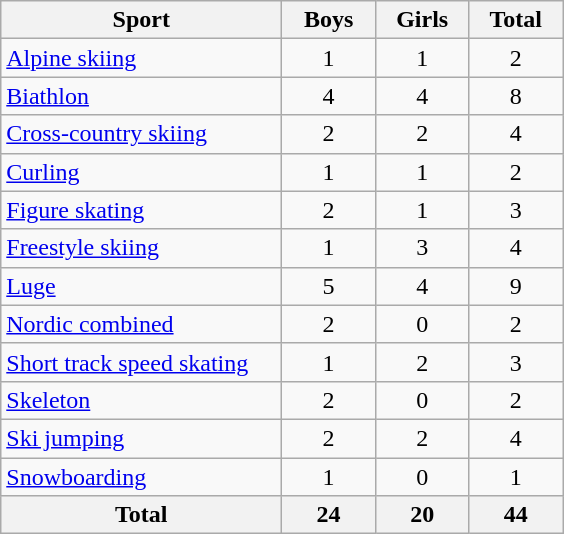<table class="wikitable sortable" style=text-align:center>
<tr>
<th width=180>Sport</th>
<th width=55>Boys</th>
<th width=55>Girls</th>
<th width=55>Total</th>
</tr>
<tr>
<td align=left><a href='#'>Alpine skiing</a></td>
<td>1</td>
<td>1</td>
<td>2</td>
</tr>
<tr>
<td align=left><a href='#'>Biathlon</a></td>
<td>4</td>
<td>4</td>
<td>8</td>
</tr>
<tr>
<td align=left><a href='#'>Cross-country skiing</a></td>
<td>2</td>
<td>2</td>
<td>4</td>
</tr>
<tr>
<td align=left><a href='#'>Curling</a></td>
<td>1</td>
<td>1</td>
<td>2</td>
</tr>
<tr>
<td align=left><a href='#'>Figure skating</a></td>
<td>2</td>
<td>1</td>
<td>3</td>
</tr>
<tr>
<td align=left><a href='#'>Freestyle skiing</a></td>
<td>1</td>
<td>3</td>
<td>4</td>
</tr>
<tr>
<td align=left><a href='#'>Luge</a></td>
<td>5</td>
<td>4</td>
<td>9</td>
</tr>
<tr>
<td align=left><a href='#'>Nordic combined</a></td>
<td>2</td>
<td>0</td>
<td>2</td>
</tr>
<tr>
<td align=left><a href='#'>Short track speed skating</a></td>
<td>1</td>
<td>2</td>
<td>3</td>
</tr>
<tr>
<td align=left><a href='#'>Skeleton</a></td>
<td>2</td>
<td>0</td>
<td>2</td>
</tr>
<tr>
<td align=left><a href='#'>Ski jumping</a></td>
<td>2</td>
<td>2</td>
<td>4</td>
</tr>
<tr>
<td align=left><a href='#'>Snowboarding</a></td>
<td>1</td>
<td>0</td>
<td>1</td>
</tr>
<tr>
<th>Total</th>
<th>24</th>
<th>20</th>
<th>44</th>
</tr>
</table>
